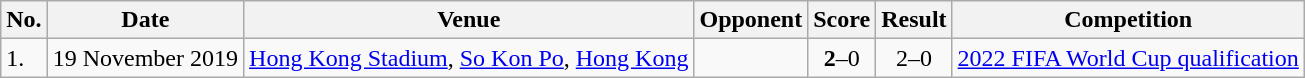<table class="wikitable">
<tr>
<th>No.</th>
<th>Date</th>
<th>Venue</th>
<th>Opponent</th>
<th>Score</th>
<th>Result</th>
<th>Competition</th>
</tr>
<tr>
<td>1.</td>
<td>19 November 2019</td>
<td><a href='#'>Hong Kong Stadium</a>, <a href='#'>So Kon Po</a>, <a href='#'>Hong Kong</a></td>
<td></td>
<td align=center><strong>2</strong>–0</td>
<td align=center>2–0</td>
<td><a href='#'>2022 FIFA World Cup qualification</a></td>
</tr>
</table>
